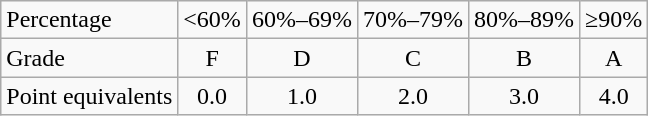<table class="wikitable" style="text-align: center;" |>
<tr>
<td style="text-align: left">Percentage</td>
<td><60%</td>
<td>60%–69%</td>
<td>70%–79%</td>
<td>80%–89%</td>
<td>≥90%</td>
</tr>
<tr>
<td style="text-align: left">Grade</td>
<td>F</td>
<td>D</td>
<td>C</td>
<td>B</td>
<td>A</td>
</tr>
<tr>
<td style="text-align: left">Point equivalents</td>
<td>0.0</td>
<td>1.0</td>
<td>2.0</td>
<td>3.0</td>
<td>4.0</td>
</tr>
</table>
